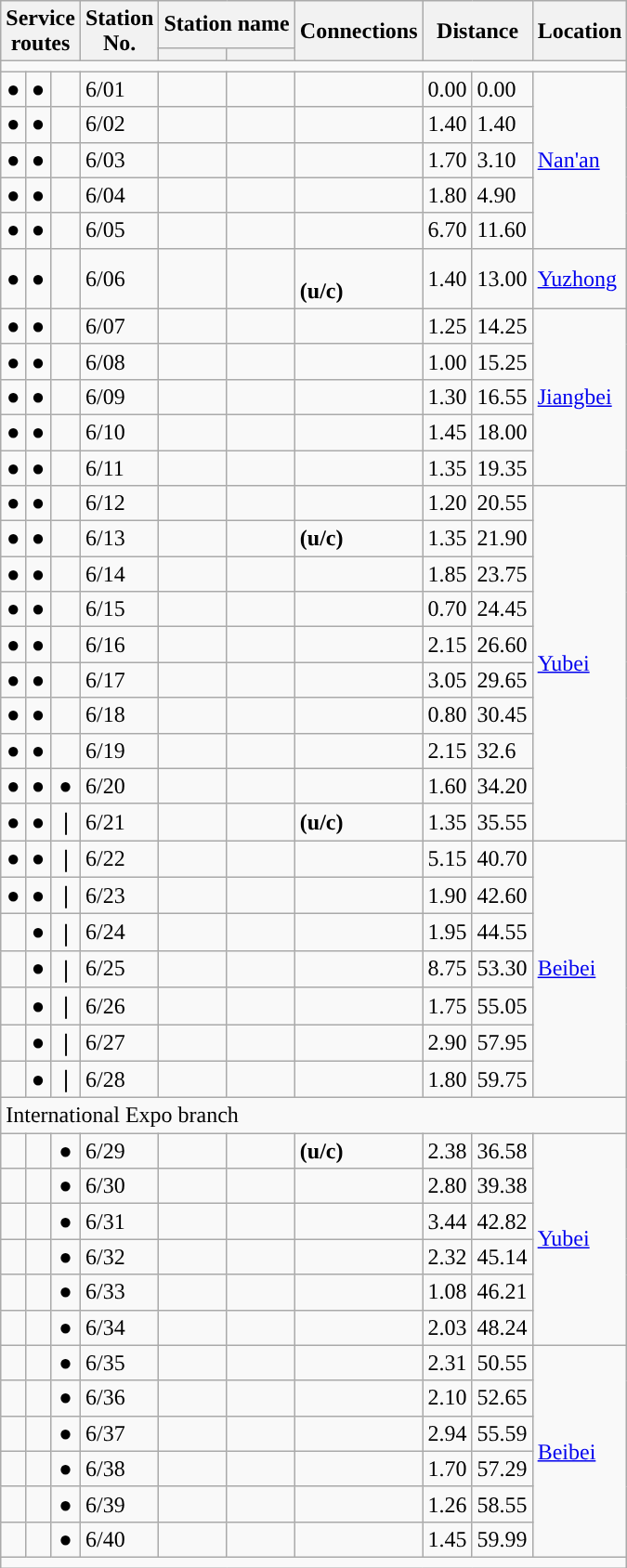<table class="wikitable">
<tr>
<th rowspan="2" colspan="3">Service<br>routes</th>
<th rowspan="2">Station<br>No.</th>
<th colspan="2">Station name</th>
<th rowspan="2">Connections</th>
<th colspan="2" rowspan="2">Distance<br></th>
<th rowspan="2">Location</th>
</tr>
<tr>
<th></th>
<th></th>
</tr>
<tr style="background:#">
<td colspan="10"></td>
</tr>
<tr>
<td align="center">●</td>
<td align="center">●</td>
<td align="center"></td>
<td>6/01</td>
<td></td>
<td></td>
<td></td>
<td>0.00</td>
<td>0.00</td>
<td rowspan="5"><a href='#'>Nan'an</a></td>
</tr>
<tr>
<td align="center">●</td>
<td align="center">●</td>
<td align="center"></td>
<td>6/02</td>
<td></td>
<td></td>
<td></td>
<td>1.40</td>
<td>1.40</td>
</tr>
<tr>
<td align="center">●</td>
<td align="center">●</td>
<td align="center"></td>
<td>6/03</td>
<td></td>
<td></td>
<td></td>
<td>1.70</td>
<td>3.10</td>
</tr>
<tr>
<td align="center">●</td>
<td align="center">●</td>
<td align="center"></td>
<td>6/04</td>
<td></td>
<td></td>
<td></td>
<td>1.80</td>
<td>4.90</td>
</tr>
<tr>
<td align="center">●</td>
<td align="center">●</td>
<td align="center"></td>
<td>6/05</td>
<td></td>
<td></td>
<td></td>
<td>6.70</td>
<td>11.60</td>
</tr>
<tr>
<td align="center">●</td>
<td align="center">●</td>
<td align="center"></td>
<td>6/06</td>
<td></td>
<td></td>
<td><br> <strong>(u/c)</strong></td>
<td>1.40</td>
<td>13.00</td>
<td><a href='#'>Yuzhong</a></td>
</tr>
<tr>
<td align="center">●</td>
<td align="center">●</td>
<td align="center"></td>
<td>6/07</td>
<td></td>
<td></td>
<td></td>
<td>1.25</td>
<td>14.25</td>
<td rowspan="5"><a href='#'>Jiangbei</a></td>
</tr>
<tr>
<td align="center">●</td>
<td align="center">●</td>
<td align="center"></td>
<td>6/08</td>
<td></td>
<td></td>
<td></td>
<td>1.00</td>
<td>15.25</td>
</tr>
<tr>
<td align="center">●</td>
<td align="center">●</td>
<td align="center"></td>
<td>6/09</td>
<td></td>
<td></td>
<td> </td>
<td>1.30</td>
<td>16.55</td>
</tr>
<tr>
<td align="center">●</td>
<td align="center">●</td>
<td align="center"></td>
<td>6/10</td>
<td></td>
<td></td>
<td></td>
<td>1.45</td>
<td>18.00</td>
</tr>
<tr>
<td align="center">●</td>
<td align="center">●</td>
<td align="center"></td>
<td>6/11</td>
<td></td>
<td></td>
<td></td>
<td>1.35</td>
<td>19.35</td>
</tr>
<tr>
<td align="center">●</td>
<td align="center">●</td>
<td align="center"></td>
<td>6/12</td>
<td></td>
<td></td>
<td></td>
<td>1.20</td>
<td>20.55</td>
<td rowspan="10"><a href='#'>Yubei</a></td>
</tr>
<tr>
<td align="center">●</td>
<td align="center">●</td>
<td align="center"></td>
<td>6/13</td>
<td></td>
<td></td>
<td> <strong>(u/c)</strong></td>
<td>1.35</td>
<td>21.90</td>
</tr>
<tr>
<td align="center">●</td>
<td align="center">●</td>
<td align="center"></td>
<td>6/14</td>
<td></td>
<td></td>
<td></td>
<td>1.85</td>
<td>23.75</td>
</tr>
<tr>
<td align="center">●</td>
<td align="center">●</td>
<td align="center"></td>
<td>6/15</td>
<td></td>
<td></td>
<td> </td>
<td>0.70</td>
<td>24.45</td>
</tr>
<tr>
<td align="center">●</td>
<td align="center">●</td>
<td align="center"></td>
<td>6/16</td>
<td></td>
<td></td>
<td></td>
<td>2.15</td>
<td>26.60</td>
</tr>
<tr>
<td align="center">●</td>
<td align="center">●</td>
<td align="center"></td>
<td>6/17</td>
<td></td>
<td></td>
<td></td>
<td>3.05</td>
<td>29.65</td>
</tr>
<tr>
<td align="center">●</td>
<td align="center">●</td>
<td align="center"></td>
<td>6/18</td>
<td></td>
<td></td>
<td></td>
<td>0.80</td>
<td>30.45</td>
</tr>
<tr>
<td align="center">●</td>
<td align="center">●</td>
<td align="center"></td>
<td>6/19</td>
<td></td>
<td></td>
<td></td>
<td>2.15</td>
<td>32.6</td>
</tr>
<tr>
<td align="center">●</td>
<td align="center">●</td>
<td align="center">●</td>
<td>6/20</td>
<td></td>
<td></td>
<td></td>
<td>1.60</td>
<td>34.20</td>
</tr>
<tr>
<td align="center">●</td>
<td align="center">●</td>
<td align="center">❘</td>
<td>6/21</td>
<td></td>
<td></td>
<td> <strong>(u/c)</strong></td>
<td>1.35</td>
<td>35.55</td>
</tr>
<tr>
<td align="center">●</td>
<td align="center">●</td>
<td align="center">❘</td>
<td>6/22</td>
<td></td>
<td></td>
<td></td>
<td>5.15</td>
<td>40.70</td>
<td rowspan="7"><a href='#'>Beibei</a></td>
</tr>
<tr>
<td align="center">●</td>
<td align="center">●</td>
<td align="center">❘</td>
<td>6/23</td>
<td></td>
<td></td>
<td></td>
<td>1.90</td>
<td>42.60</td>
</tr>
<tr>
<td align="center"></td>
<td align="center">●</td>
<td align="center">❘</td>
<td>6/24</td>
<td></td>
<td></td>
<td></td>
<td>1.95</td>
<td>44.55</td>
</tr>
<tr>
<td align="center"></td>
<td align="center">●</td>
<td align="center">❘</td>
<td>6/25</td>
<td></td>
<td></td>
<td></td>
<td>8.75</td>
<td>53.30</td>
</tr>
<tr>
<td align="center"></td>
<td align="center">●</td>
<td align="center">❘</td>
<td>6/26</td>
<td></td>
<td></td>
<td></td>
<td>1.75</td>
<td>55.05</td>
</tr>
<tr>
<td align="center"></td>
<td align="center">●</td>
<td align="center">❘</td>
<td>6/27</td>
<td></td>
<td></td>
<td></td>
<td>2.90</td>
<td>57.95</td>
</tr>
<tr>
<td align="center"></td>
<td align="center">●</td>
<td align="center">❘</td>
<td>6/28</td>
<td></td>
<td></td>
<td></td>
<td>1.80</td>
<td>59.75</td>
</tr>
<tr style="background-color:#">
<td colspan="10"> International Expo branch</td>
</tr>
<tr>
<td align="center"></td>
<td align="center"></td>
<td align="center">●</td>
<td>6/29</td>
<td></td>
<td></td>
<td> <strong>(u/c)</strong></td>
<td>2.38</td>
<td>36.58</td>
<td rowspan="6"><a href='#'>Yubei</a></td>
</tr>
<tr>
<td align="center"></td>
<td align="center"></td>
<td align="center">●</td>
<td>6/30</td>
<td></td>
<td></td>
<td></td>
<td>2.80</td>
<td>39.38</td>
</tr>
<tr>
<td align="center"></td>
<td align="center"></td>
<td align="center">●</td>
<td>6/31</td>
<td></td>
<td></td>
<td></td>
<td>3.44</td>
<td>42.82</td>
</tr>
<tr>
<td align="center"></td>
<td align="center"></td>
<td align="center">●</td>
<td>6/32</td>
<td></td>
<td></td>
<td></td>
<td>2.32</td>
<td>45.14</td>
</tr>
<tr>
<td align="center"></td>
<td align="center"></td>
<td align="center">●</td>
<td>6/33</td>
<td></td>
<td></td>
<td></td>
<td>1.08</td>
<td>46.21</td>
</tr>
<tr>
<td align="center"></td>
<td align="center"></td>
<td align="center">●</td>
<td>6/34</td>
<td></td>
<td></td>
<td></td>
<td>2.03</td>
<td>48.24</td>
</tr>
<tr>
<td align="center"></td>
<td align="center"></td>
<td align="center">●</td>
<td>6/35</td>
<td></td>
<td></td>
<td></td>
<td>2.31</td>
<td>50.55</td>
<td rowspan="6"><a href='#'>Beibei</a></td>
</tr>
<tr>
<td align="center"></td>
<td align="center"></td>
<td align="center">●</td>
<td>6/36</td>
<td></td>
<td></td>
<td></td>
<td>2.10</td>
<td>52.65</td>
</tr>
<tr>
<td align="center"></td>
<td align="center"></td>
<td align="center">●</td>
<td>6/37</td>
<td></td>
<td></td>
<td></td>
<td>2.94</td>
<td>55.59</td>
</tr>
<tr>
<td align="center"></td>
<td align="center"></td>
<td align="center">●</td>
<td>6/38</td>
<td></td>
<td></td>
<td></td>
<td>1.70</td>
<td>57.29</td>
</tr>
<tr>
<td align="center"></td>
<td align="center"></td>
<td align="center">●</td>
<td>6/39</td>
<td></td>
<td></td>
<td></td>
<td>1.26</td>
<td>58.55</td>
</tr>
<tr>
<td align="center"></td>
<td align="center"></td>
<td align="center">●</td>
<td>6/40</td>
<td></td>
<td></td>
<td></td>
<td>1.45</td>
<td>59.99</td>
</tr>
<tr style="background:#">
<td colspan="10"></td>
</tr>
</table>
